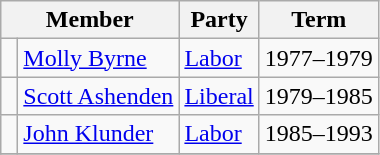<table class="wikitable">
<tr>
<th colspan="2">Member</th>
<th>Party</th>
<th>Term</th>
</tr>
<tr>
<td> </td>
<td><a href='#'>Molly Byrne</a></td>
<td><a href='#'>Labor</a></td>
<td>1977–1979</td>
</tr>
<tr>
<td> </td>
<td><a href='#'>Scott Ashenden</a></td>
<td><a href='#'>Liberal</a></td>
<td>1979–1985</td>
</tr>
<tr>
<td> </td>
<td><a href='#'>John Klunder</a></td>
<td><a href='#'>Labor</a></td>
<td>1985–1993</td>
</tr>
<tr>
</tr>
</table>
